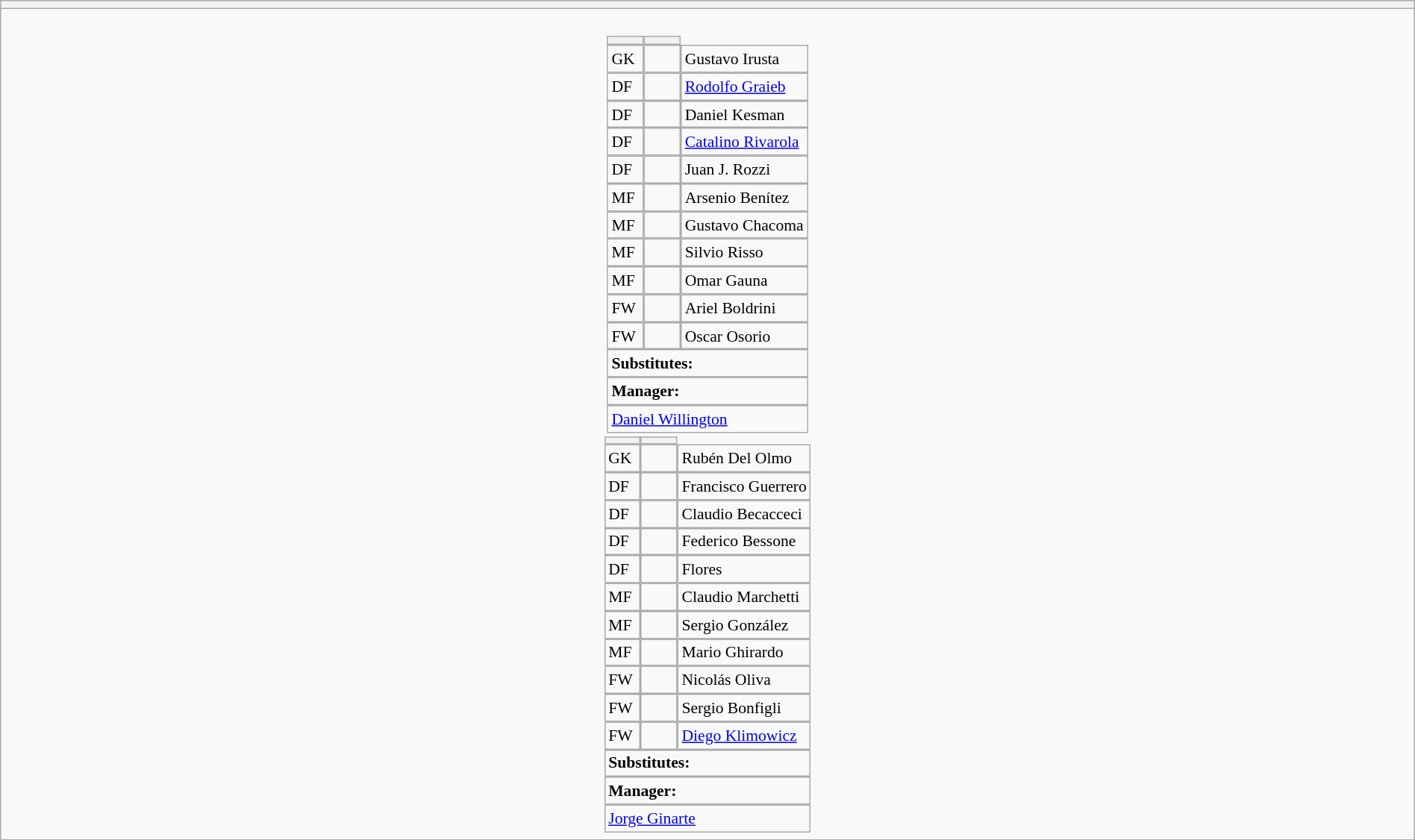<table style="width:100%" class="wikitable collapsible collapsed">
<tr>
<th></th>
</tr>
<tr>
<td><br>






<table style="font-size:90%; margin:0.2em auto;" cellspacing="0" cellpadding="0">
<tr>
<th width="25"></th>
<th width="25"></th>
</tr>
<tr>
<td>GK</td>
<td><strong> </strong></td>
<td>Gustavo Irusta</td>
</tr>
<tr>
<td>DF</td>
<td><strong> </strong></td>
<td><a href='#'>Rodolfo Graieb</a></td>
</tr>
<tr>
<td>DF</td>
<td><strong> </strong></td>
<td>Daniel Kesman</td>
</tr>
<tr>
<td>DF</td>
<td><strong> </strong></td>
<td><a href='#'>Catalino Rivarola</a></td>
</tr>
<tr>
<td>DF</td>
<td><strong> </strong></td>
<td>Juan J. Rozzi</td>
</tr>
<tr>
<td>MF</td>
<td><strong> </strong></td>
<td>Arsenio Benítez</td>
</tr>
<tr>
<td>MF</td>
<td><strong> </strong></td>
<td>Gustavo Chacoma</td>
</tr>
<tr>
<td>MF</td>
<td><strong> </strong></td>
<td>Silvio Risso</td>
</tr>
<tr>
<td>MF</td>
<td><strong> </strong></td>
<td>Omar Gauna</td>
</tr>
<tr>
<td>FW</td>
<td><strong> </strong></td>
<td>Ariel Boldrini</td>
</tr>
<tr>
<td>FW</td>
<td><strong> </strong></td>
<td>Oscar Osorio</td>
</tr>
<tr>
<td colspan=3><strong>Substitutes:</strong>  </td>
</tr>
<tr>
<td colspan=3><strong>Manager:</strong></td>
</tr>
<tr>
<td colspan=4> <a href='#'>Daniel Willington</a></td>
</tr>
</table>
<table cellspacing="0" cellpadding="0" style="font-size:90%; margin:0.2em auto;">
<tr>
<th width="25"></th>
<th width="25"></th>
</tr>
<tr>
<td>GK</td>
<td><strong> </strong></td>
<td>Rubén Del Olmo</td>
</tr>
<tr>
<td>DF</td>
<td><strong> </strong></td>
<td>Francisco Guerrero</td>
</tr>
<tr>
<td>DF</td>
<td><strong> </strong></td>
<td>Claudio Becacceci</td>
</tr>
<tr>
<td>DF</td>
<td><strong> </strong></td>
<td>Federico Bessone</td>
</tr>
<tr>
<td>DF</td>
<td><strong> </strong></td>
<td>Flores</td>
</tr>
<tr>
<td>MF</td>
<td><strong> </strong></td>
<td>Claudio Marchetti</td>
</tr>
<tr>
<td>MF</td>
<td><strong> </strong></td>
<td>Sergio González</td>
</tr>
<tr>
<td>MF</td>
<td><strong> </strong></td>
<td>Mario Ghirardo</td>
</tr>
<tr>
<td>FW</td>
<td><strong> </strong></td>
<td>Nicolás Oliva</td>
</tr>
<tr>
<td>FW</td>
<td><strong> </strong></td>
<td>Sergio Bonfigli</td>
</tr>
<tr>
<td>FW</td>
<td><strong> </strong></td>
<td><a href='#'>Diego Klimowicz</a></td>
</tr>
<tr>
<td colspan=3><strong>Substitutes:</strong>  </td>
</tr>
<tr>
<td colspan=3><strong>Manager:</strong></td>
</tr>
<tr>
<td colspan=4> <a href='#'>Jorge Ginarte</a></td>
</tr>
</table>
</td>
</tr>
</table>
